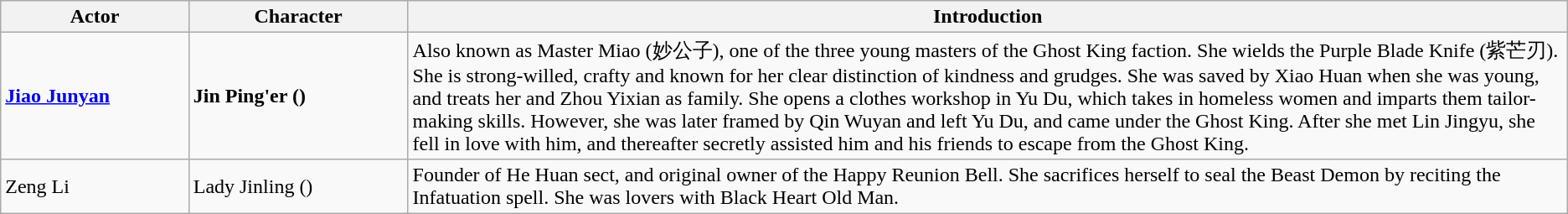<table class="wikitable">
<tr>
<th style="width:12%">Actor</th>
<th style="width:14%">Character</th>
<th>Introduction</th>
</tr>
<tr>
<td><strong><a href='#'>Jiao Junyan</a></strong></td>
<td><strong> Jin Ping'er ()</strong></td>
<td>Also known as Master Miao (妙公子), one of the three young masters of the Ghost King faction. She wields the Purple Blade Knife (紫芒刃). She is strong-willed, crafty and known for her clear distinction of kindness and grudges. She was saved by Xiao Huan when she was young, and treats her and Zhou Yixian as family. She opens a clothes workshop in Yu Du, which takes in homeless women and imparts them tailor-making skills. However, she was later framed by Qin Wuyan and left Yu Du, and came under the Ghost King. After she met Lin Jingyu, she fell in love with him, and thereafter secretly assisted him and his friends to escape from the Ghost King.</td>
</tr>
<tr>
<td>Zeng Li</td>
<td>Lady Jinling ()</td>
<td>Founder of He Huan sect, and original owner of the Happy Reunion Bell. She sacrifices herself to seal the Beast Demon by reciting the Infatuation spell. She was lovers with Black Heart Old Man.</td>
</tr>
</table>
